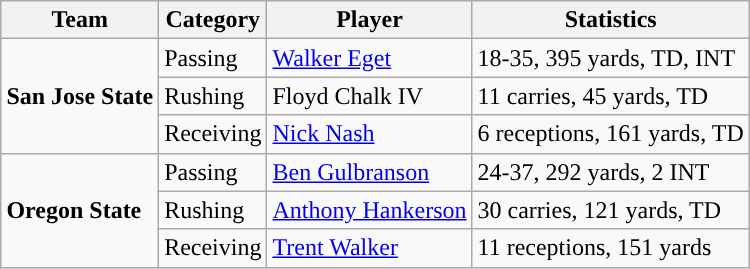<table class="wikitable" style="float: right;">
<tr>
<th>Team</th>
<th>Category</th>
<th>Player</th>
<th>Statistics</th>
</tr>
<tr>
<td rowspan=3><strong>San Jose State</strong></td>
<td>Passing</td>
<td><a href='#'>Walker Eget</a></td>
<td>18-35, 395 yards, TD, INT</td>
</tr>
<tr>
<td>Rushing</td>
<td>Floyd Chalk IV</td>
<td>11 carries, 45 yards, TD</td>
</tr>
<tr>
<td>Receiving</td>
<td><a href='#'>Nick Nash</a></td>
<td>6 receptions, 161 yards, TD</td>
</tr>
<tr>
<td rowspan=3><strong>Oregon State</strong></td>
<td>Passing</td>
<td><a href='#'>Ben Gulbranson</a></td>
<td>24-37, 292 yards, 2 INT</td>
</tr>
<tr>
<td>Rushing</td>
<td><a href='#'>Anthony Hankerson</a></td>
<td>30 carries, 121 yards, TD</td>
</tr>
<tr>
<td>Receiving</td>
<td><a href='#'>Trent Walker</a></td>
<td>11 receptions, 151 yards</td>
</tr>
</table>
